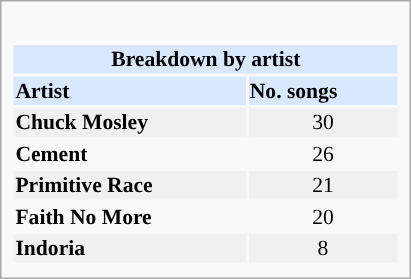<table class="infobox" style="width: 19em; text-align: left; font-size: 90%; vertical-align: middle;">
<tr>
<td colspan="2" style="text-align:center;"></td>
</tr>
<tr>
<td colspan=2><br><table class="collapsible collapsed" width=100%>
<tr>
<th colspan=2 style="background-color: #D9E8FF; text-align: center;">Breakdown by artist</th>
</tr>
<tr>
<th scope="col" style="background-color: #D9E8FF">Artist</th>
<th scope="col" style="background-color: #D9E8FF">No. songs</th>
</tr>
<tr>
<th scope="row" style="background-color: #F0F0F0">Chuck Mosley</th>
<td style="text-align: center; background-color: #F0F0F0">30</td>
</tr>
<tr>
<th scope="row">Cement</th>
<td style="text-align: center; :">26</td>
</tr>
<tr>
<th scope="row" style="background-color: #F0F0F0">Primitive Race</th>
<td style="text-align: center; background-color: #F0F0F0">21</td>
</tr>
<tr>
<th scope="row">Faith No More</th>
<td style="text-align: center;">20</td>
</tr>
<tr>
<th scope="row" style="background-color: #F0F0F0">Indoria</th>
<td style="text-align: center; background-color: #F0F0F0">8</td>
</tr>
<tr>
</tr>
</table>
</td>
</tr>
</table>
